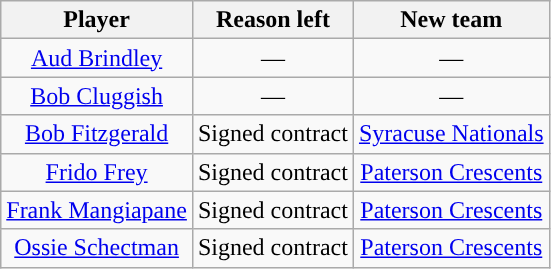<table class="wikitable sortable sortable" style="text-align: center">
<tr>
<th>Player</th>
<th>Reason left</th>
<th>New team</th>
</tr>
<tr style="text-align: center">
<td><a href='#'>Aud Brindley</a></td>
<td>—</td>
<td>—</td>
</tr>
<tr style="text-align: center">
<td><a href='#'>Bob Cluggish</a></td>
<td>—</td>
<td>—</td>
</tr>
<tr style="text-align: center">
<td><a href='#'>Bob Fitzgerald</a></td>
<td>Signed contract</td>
<td><a href='#'>Syracuse Nationals</a></td>
</tr>
<tr style="text-align: center">
<td><a href='#'>Frido Frey</a></td>
<td>Signed contract</td>
<td><a href='#'>Paterson Crescents</a></td>
</tr>
<tr style="text-align: center">
<td><a href='#'>Frank Mangiapane</a></td>
<td>Signed contract</td>
<td><a href='#'>Paterson Crescents</a></td>
</tr>
<tr style="text-align: center">
<td><a href='#'>Ossie Schectman</a></td>
<td>Signed contract</td>
<td><a href='#'>Paterson Crescents</a></td>
</tr>
</table>
